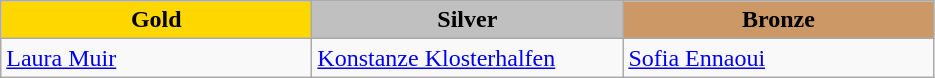<table class="wikitable" style="text-align:left">
<tr align="center">
<td width=200 bgcolor=gold><strong>Gold</strong></td>
<td width=200 bgcolor=silver><strong>Silver</strong></td>
<td width=200 bgcolor=CC9966><strong>Bronze</strong></td>
</tr>
<tr>
<td><a href='#'>Laura Muir</a><br><em></em></td>
<td><a href='#'>Konstanze Klosterhalfen</a><br><em></em></td>
<td><a href='#'>Sofia Ennaoui</a><br><em></em></td>
</tr>
</table>
